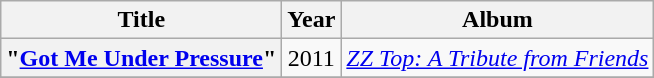<table class="wikitable plainrowheaders" style="text-align:center;" border="1">
<tr>
<th scope="col">Title</th>
<th scope="col">Year</th>
<th scope="col">Album</th>
</tr>
<tr>
<th scope="row">"<a href='#'>Got Me Under Pressure</a>"</th>
<td rowspan="1">2011</td>
<td><em><a href='#'>ZZ Top: A Tribute from Friends</a></em></td>
</tr>
<tr>
</tr>
</table>
